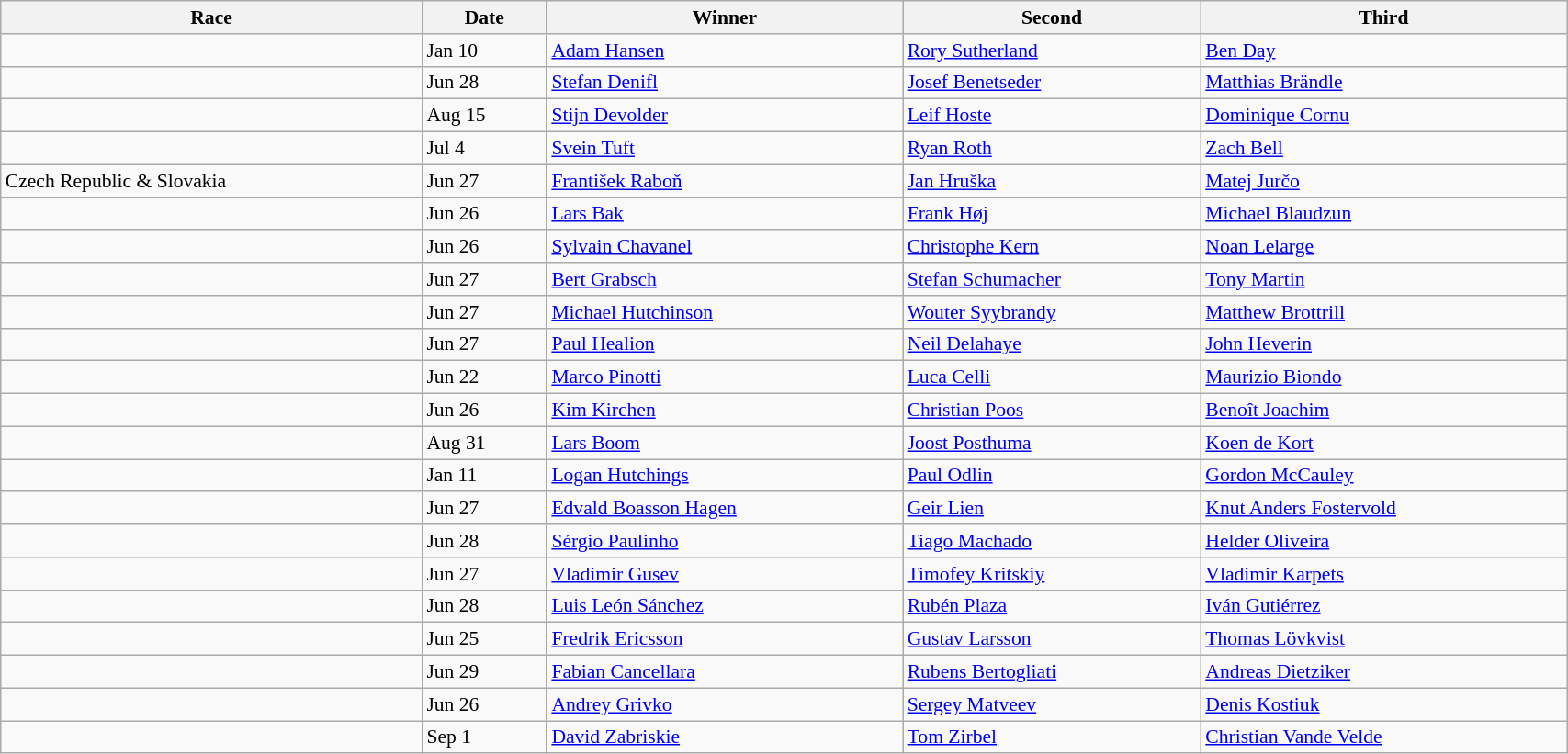<table class=wikitable style="font-size:90%" width="90%">
<tr>
<th>Race</th>
<th>Date</th>
<th>Winner</th>
<th>Second</th>
<th>Third</th>
</tr>
<tr>
<td></td>
<td>Jan 10</td>
<td> <a href='#'>Adam Hansen</a></td>
<td> <a href='#'>Rory Sutherland</a></td>
<td> <a href='#'>Ben Day</a></td>
</tr>
<tr>
<td></td>
<td>Jun 28</td>
<td> <a href='#'>Stefan Denifl</a></td>
<td> <a href='#'>Josef Benetseder</a></td>
<td> <a href='#'>Matthias Brändle</a></td>
</tr>
<tr>
<td></td>
<td>Aug 15</td>
<td> <a href='#'>Stijn Devolder</a></td>
<td> <a href='#'>Leif Hoste</a></td>
<td> <a href='#'>Dominique Cornu</a></td>
</tr>
<tr>
<td></td>
<td>Jul 4</td>
<td> <a href='#'>Svein Tuft</a></td>
<td> <a href='#'>Ryan Roth</a></td>
<td> <a href='#'>Zach Bell</a></td>
</tr>
<tr>
<td> Czech Republic & Slovakia</td>
<td>Jun 27</td>
<td> <a href='#'>František Raboň</a></td>
<td> <a href='#'>Jan Hruška</a></td>
<td> <a href='#'>Matej Jurčo</a></td>
</tr>
<tr>
<td></td>
<td>Jun 26</td>
<td> <a href='#'>Lars Bak</a></td>
<td> <a href='#'>Frank Høj</a></td>
<td> <a href='#'>Michael Blaudzun</a></td>
</tr>
<tr>
<td></td>
<td>Jun 26</td>
<td> <a href='#'>Sylvain Chavanel</a></td>
<td> <a href='#'>Christophe Kern</a></td>
<td> <a href='#'>Noan Lelarge</a></td>
</tr>
<tr>
<td></td>
<td>Jun 27</td>
<td> <a href='#'>Bert Grabsch</a></td>
<td> <a href='#'>Stefan Schumacher</a></td>
<td> <a href='#'>Tony Martin</a></td>
</tr>
<tr>
<td></td>
<td>Jun 27</td>
<td> <a href='#'>Michael Hutchinson</a></td>
<td> <a href='#'>Wouter Syybrandy</a></td>
<td> <a href='#'>Matthew Brottrill</a></td>
</tr>
<tr>
<td></td>
<td>Jun 27</td>
<td> <a href='#'>Paul Healion</a></td>
<td> <a href='#'>Neil Delahaye</a></td>
<td> <a href='#'>John Heverin</a></td>
</tr>
<tr>
<td></td>
<td>Jun 22</td>
<td> <a href='#'>Marco Pinotti</a></td>
<td> <a href='#'>Luca Celli</a></td>
<td> <a href='#'>Maurizio Biondo</a></td>
</tr>
<tr>
<td></td>
<td>Jun 26</td>
<td> <a href='#'>Kim Kirchen</a></td>
<td> <a href='#'>Christian Poos</a></td>
<td> <a href='#'>Benoît Joachim</a></td>
</tr>
<tr>
<td></td>
<td>Aug 31</td>
<td> <a href='#'>Lars Boom</a></td>
<td> <a href='#'>Joost Posthuma</a></td>
<td> <a href='#'>Koen de Kort</a></td>
</tr>
<tr>
<td></td>
<td>Jan 11</td>
<td> <a href='#'>Logan Hutchings</a></td>
<td> <a href='#'>Paul Odlin</a></td>
<td> <a href='#'>Gordon McCauley</a></td>
</tr>
<tr>
<td></td>
<td>Jun 27</td>
<td> <a href='#'>Edvald Boasson Hagen</a></td>
<td> <a href='#'>Geir Lien</a></td>
<td> <a href='#'>Knut Anders Fostervold</a></td>
</tr>
<tr>
<td></td>
<td>Jun 28</td>
<td> <a href='#'>Sérgio Paulinho</a></td>
<td> <a href='#'>Tiago Machado</a></td>
<td> <a href='#'>Helder Oliveira</a></td>
</tr>
<tr>
<td></td>
<td>Jun 27</td>
<td> <a href='#'>Vladimir Gusev</a></td>
<td> <a href='#'>Timofey Kritskiy</a></td>
<td> <a href='#'>Vladimir Karpets</a></td>
</tr>
<tr>
<td></td>
<td>Jun 28</td>
<td> <a href='#'>Luis León Sánchez</a></td>
<td> <a href='#'>Rubén Plaza</a></td>
<td> <a href='#'>Iván Gutiérrez</a></td>
</tr>
<tr>
<td></td>
<td>Jun 25</td>
<td> <a href='#'>Fredrik Ericsson</a></td>
<td> <a href='#'>Gustav Larsson</a></td>
<td> <a href='#'>Thomas Lövkvist</a></td>
</tr>
<tr>
<td></td>
<td>Jun 29</td>
<td> <a href='#'>Fabian Cancellara</a></td>
<td> <a href='#'>Rubens Bertogliati</a></td>
<td> <a href='#'>Andreas Dietziker</a></td>
</tr>
<tr>
<td></td>
<td>Jun 26</td>
<td> <a href='#'>Andrey Grivko</a></td>
<td> <a href='#'>Sergey Matveev</a></td>
<td> <a href='#'>Denis Kostiuk</a></td>
</tr>
<tr>
<td></td>
<td>Sep 1</td>
<td> <a href='#'>David Zabriskie</a></td>
<td> <a href='#'>Tom Zirbel</a></td>
<td> <a href='#'>Christian Vande Velde</a></td>
</tr>
</table>
